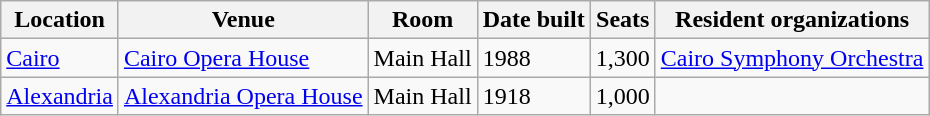<table class="wikitable">
<tr>
<th>Location</th>
<th>Venue</th>
<th>Room</th>
<th>Date built</th>
<th>Seats</th>
<th>Resident organizations</th>
</tr>
<tr>
<td><a href='#'>Cairo</a></td>
<td><a href='#'>Cairo Opera House</a></td>
<td>Main Hall</td>
<td>1988</td>
<td>1,300</td>
<td><a href='#'>Cairo Symphony Orchestra</a></td>
</tr>
<tr>
<td><a href='#'>Alexandria</a></td>
<td><a href='#'>Alexandria Opera House</a></td>
<td>Main Hall</td>
<td>1918</td>
<td>1,000</td>
<td></td>
</tr>
</table>
